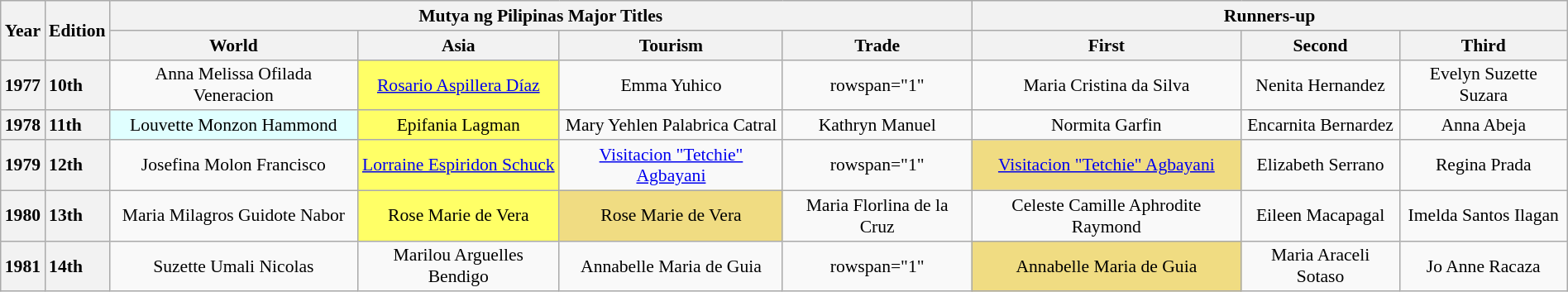<table class="wikitable" style="text-align:center; font-size:90%; line-height:17px; width:100%;">
<tr>
<th width:03%;" scope="col" rowspan="2">Year</th>
<th width:03%;" scope="col" rowspan="2">Edition</th>
<th width:08%;" scope="col" colspan="4">Mutya ng Pilipinas Major Titles</th>
<th width:05%;" scope="col" colspan="3">Runners-up</th>
</tr>
<tr>
<th width:12%;" scope="col">World</th>
<th width:12%;" scope="col">Asia</th>
<th width:12%;" scope="col">Tourism</th>
<th width:12%;" scope="col">Trade</th>
<th width:12%;" scope="col">First</th>
<th width:12%;" scope="col">Second</th>
<th width:12%;" scope="col">Third</th>
</tr>
<tr>
<th style="text-align:left;">1977</th>
<th style="text-align:left;">10th</th>
<td>Anna Melissa Ofilada Veneracion</td>
<td style="background:#ff6;"><a href='#'>Rosario Aspillera Díaz</a></td>
<td>Emma Yuhico</td>
<td>rowspan="1" </td>
<td>Maria Cristina da Silva</td>
<td>Nenita Hernandez</td>
<td>Evelyn Suzette Suzara</td>
</tr>
<tr>
<th style="text-align:left;">1978</th>
<th style="text-align:left;">11th</th>
<td style="background:#e0ffff;">Louvette Monzon Hammond</td>
<td style="background:#ff6;">Epifania Lagman</td>
<td>Mary Yehlen Palabrica Catral</td>
<td>Kathryn Manuel</td>
<td>Normita Garfin</td>
<td>Encarnita Bernardez</td>
<td>Anna Abeja</td>
</tr>
<tr>
<th style="text-align:left;">1979</th>
<th style="text-align:left;">12th</th>
<td>Josefina Molon Francisco</td>
<td style="background:#ff6;"><a href='#'>Lorraine Espiridon Schuck</a></td>
<td><a href='#'>Visitacion "Tetchie" Agbayani</a></td>
<td>rowspan="1" </td>
<td style="background:#F0DC82;"><a href='#'>Visitacion "Tetchie" Agbayani</a></td>
<td>Elizabeth Serrano</td>
<td>Regina Prada</td>
</tr>
<tr>
<th style="text-align:left;">1980</th>
<th style="text-align:left;">13th</th>
<td>Maria Milagros Guidote Nabor</td>
<td style="background:#ff6;">Rose Marie de Vera</td>
<td style="background:#F0DC82;">Rose Marie de Vera</td>
<td>Maria Florlina de la Cruz</td>
<td>Celeste Camille Aphrodite Raymond</td>
<td>Eileen Macapagal</td>
<td>Imelda Santos Ilagan</td>
</tr>
<tr>
<th style="text-align:left;">1981</th>
<th style="text-align:left;">14th</th>
<td>Suzette Umali Nicolas</td>
<td>Marilou Arguelles Bendigo</td>
<td>Annabelle Maria de Guia</td>
<td>rowspan="1" </td>
<td style="background:#F0DC82;">Annabelle Maria de Guia</td>
<td>Maria Araceli Sotaso</td>
<td>Jo Anne Racaza</td>
</tr>
</table>
